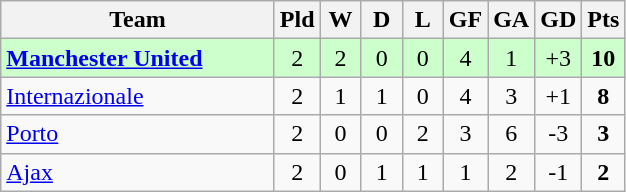<table class="wikitable" style="text-align: center;">
<tr>
<th width="175">Team</th>
<th width="20">Pld</th>
<th width="20">W</th>
<th width="20">D</th>
<th width="20">L</th>
<th width="20">GF</th>
<th width="20">GA</th>
<th width="20">GD</th>
<th width="20">Pts</th>
</tr>
<tr bgcolor="#ccffcc">
<td align="left"> <strong><a href='#'>Manchester United</a></strong></td>
<td>2</td>
<td>2</td>
<td>0</td>
<td>0</td>
<td>4</td>
<td>1</td>
<td>+3</td>
<td><strong>10</strong></td>
</tr>
<tr>
<td align="left"> <a href='#'>Internazionale</a></td>
<td>2</td>
<td>1</td>
<td>1</td>
<td>0</td>
<td>4</td>
<td>3</td>
<td>+1</td>
<td><strong>8</strong></td>
</tr>
<tr>
<td align="left"> <a href='#'>Porto</a></td>
<td>2</td>
<td>0</td>
<td>0</td>
<td>2</td>
<td>3</td>
<td>6</td>
<td>-3</td>
<td><strong>3</strong></td>
</tr>
<tr>
<td align="left"> <a href='#'>Ajax</a></td>
<td>2</td>
<td>0</td>
<td>1</td>
<td>1</td>
<td>1</td>
<td>2</td>
<td>-1</td>
<td><strong>2</strong></td>
</tr>
</table>
